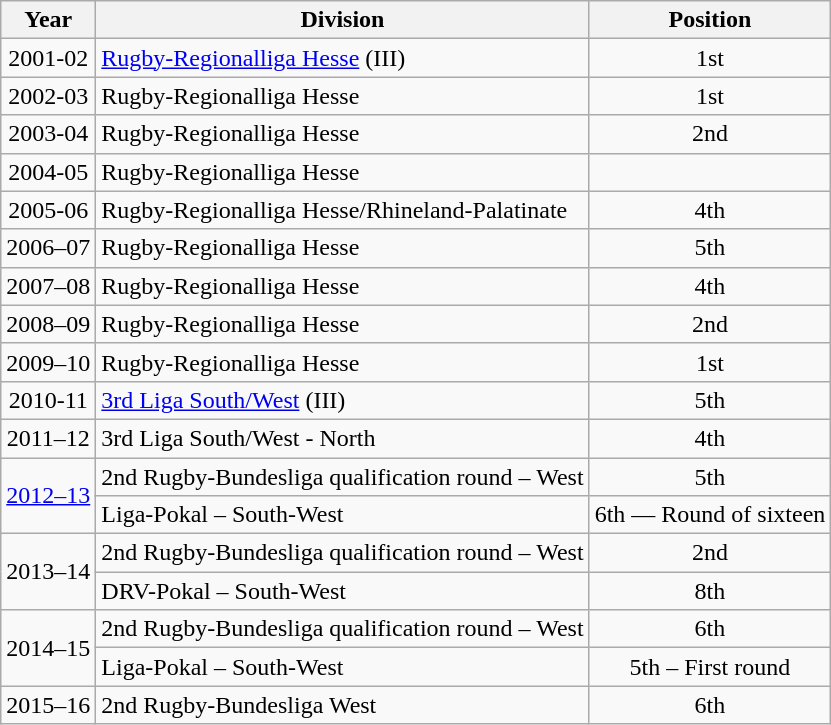<table class="wikitable">
<tr>
<th>Year</th>
<th>Division</th>
<th>Position</th>
</tr>
<tr align="center">
<td>2001-02</td>
<td align="left"><a href='#'>Rugby-Regionalliga Hesse</a> (III)</td>
<td>1st</td>
</tr>
<tr align="center">
<td>2002-03</td>
<td align="left">Rugby-Regionalliga Hesse</td>
<td>1st</td>
</tr>
<tr align="center">
<td>2003-04</td>
<td align="left">Rugby-Regionalliga Hesse</td>
<td>2nd</td>
</tr>
<tr align="center">
<td>2004-05</td>
<td align="left">Rugby-Regionalliga Hesse</td>
<td></td>
</tr>
<tr align="center">
<td>2005-06</td>
<td align="left">Rugby-Regionalliga Hesse/Rhineland-Palatinate</td>
<td>4th</td>
</tr>
<tr align="center">
<td>2006–07</td>
<td align="left">Rugby-Regionalliga Hesse</td>
<td>5th</td>
</tr>
<tr align="center">
<td>2007–08</td>
<td align="left">Rugby-Regionalliga Hesse</td>
<td>4th</td>
</tr>
<tr align="center">
<td>2008–09</td>
<td align="left">Rugby-Regionalliga Hesse</td>
<td>2nd</td>
</tr>
<tr align="center">
<td>2009–10</td>
<td align="left">Rugby-Regionalliga Hesse</td>
<td>1st</td>
</tr>
<tr align="center">
<td>2010-11</td>
<td align="left"><a href='#'>3rd Liga South/West</a> (III)</td>
<td>5th</td>
</tr>
<tr align="center">
<td>2011–12</td>
<td align="left">3rd Liga South/West - North</td>
<td>4th</td>
</tr>
<tr align="center">
<td rowspan=2><a href='#'>2012–13</a></td>
<td align="left">2nd Rugby-Bundesliga qualification round – West</td>
<td>5th</td>
</tr>
<tr align="center">
<td align="left">Liga-Pokal – South-West</td>
<td>6th — Round of sixteen</td>
</tr>
<tr align="center">
<td rowspan=2>2013–14</td>
<td align="left">2nd Rugby-Bundesliga qualification round – West</td>
<td>2nd</td>
</tr>
<tr align="center">
<td align="left">DRV-Pokal – South-West</td>
<td>8th</td>
</tr>
<tr align="center">
<td rowspan=2>2014–15</td>
<td align="left">2nd Rugby-Bundesliga qualification round – West</td>
<td>6th</td>
</tr>
<tr align="center">
<td align="left">Liga-Pokal – South-West</td>
<td>5th – First round</td>
</tr>
<tr align="center">
<td>2015–16</td>
<td align="left">2nd Rugby-Bundesliga West</td>
<td>6th</td>
</tr>
</table>
